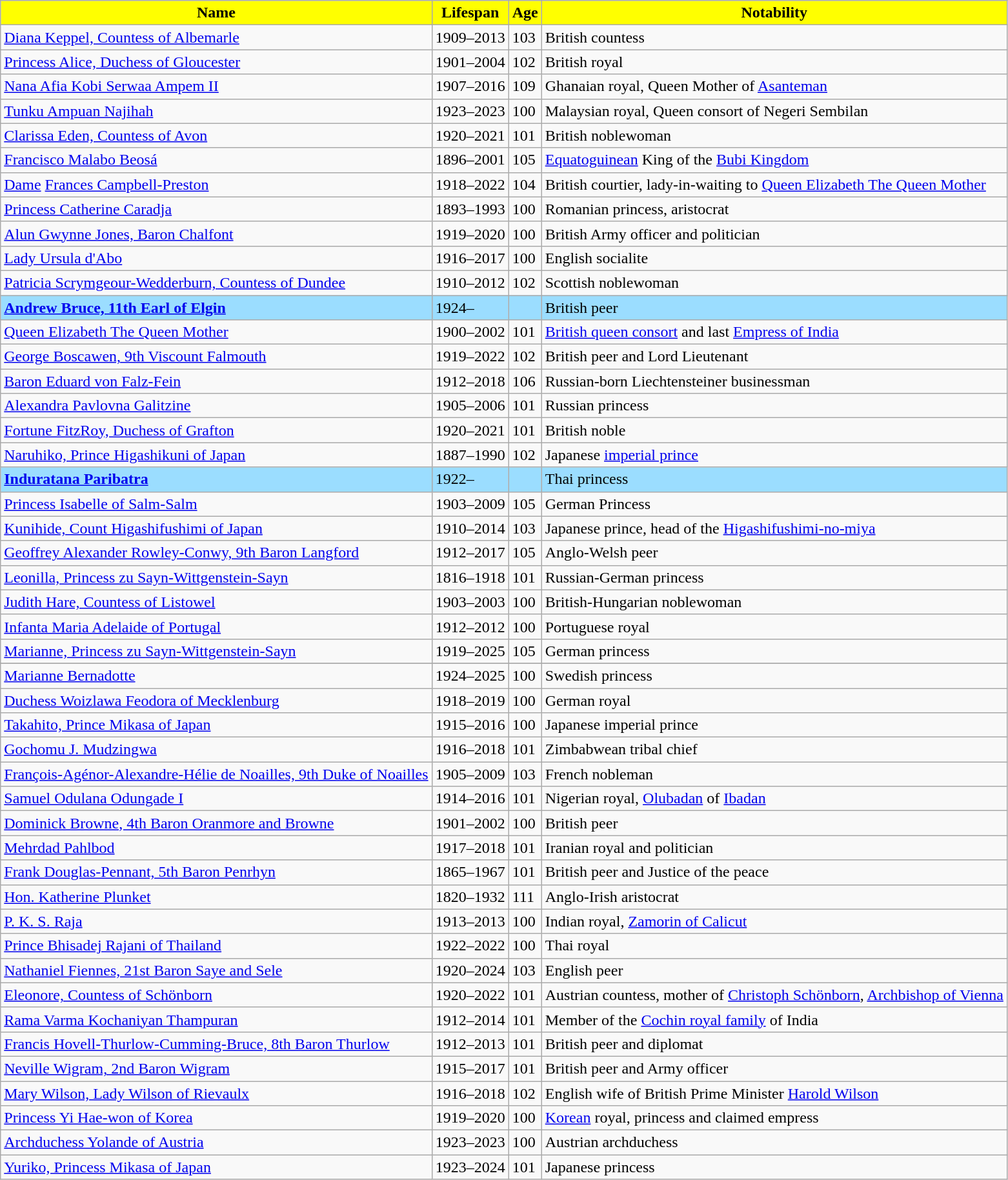<table class="wikitable sortable">
<tr>
<th style="background-color:yellow">Name</th>
<th style="background-color:yellow">Lifespan</th>
<th style="background-color:yellow">Age</th>
<th class=unsortable style="background-color:yellow">Notability</th>
</tr>
<tr>
<td><a href='#'>Diana Keppel, Countess of Albemarle</a></td>
<td>1909–2013</td>
<td>103</td>
<td>British countess</td>
</tr>
<tr>
<td><a href='#'>Princess Alice, Duchess of Gloucester</a></td>
<td>1901–2004</td>
<td>102</td>
<td>British royal</td>
</tr>
<tr>
<td><a href='#'>Nana Afia Kobi Serwaa Ampem II</a></td>
<td>1907–2016</td>
<td>109</td>
<td>Ghanaian royal, Queen Mother of <a href='#'>Asanteman</a></td>
</tr>
<tr>
<td><a href='#'>Tunku Ampuan Najihah</a></td>
<td>1923–2023</td>
<td>100</td>
<td>Malaysian royal, Queen consort of Negeri Sembilan </td>
</tr>
<tr>
<td><a href='#'>Clarissa Eden, Countess of Avon</a></td>
<td>1920–2021</td>
<td>101</td>
<td>British noblewoman</td>
</tr>
<tr>
<td><a href='#'>Francisco Malabo Beosá</a></td>
<td>1896–2001</td>
<td>105</td>
<td><a href='#'>Equatoguinean</a> King of the <a href='#'>Bubi Kingdom</a></td>
</tr>
<tr>
<td> <a href='#'>Dame</a> <a href='#'>Frances Campbell-Preston</a></td>
<td>1918–2022</td>
<td>104</td>
<td>British courtier, lady-in-waiting to <a href='#'>Queen Elizabeth The Queen Mother</a></td>
</tr>
<tr>
<td><a href='#'>Princess Catherine Caradja</a></td>
<td>1893–1993</td>
<td>100</td>
<td>Romanian princess, aristocrat</td>
</tr>
<tr>
<td><a href='#'>Alun Gwynne Jones, Baron Chalfont</a></td>
<td>1919–2020</td>
<td>100</td>
<td>British Army officer and politician</td>
</tr>
<tr>
<td><a href='#'>Lady Ursula d'Abo</a></td>
<td>1916–2017</td>
<td>100</td>
<td>English socialite</td>
</tr>
<tr>
<td><a href='#'>Patricia Scrymgeour-Wedderburn, Countess of Dundee</a></td>
<td>1910–2012</td>
<td>102</td>
<td>Scottish noblewoman</td>
</tr>
<tr style="background-color: #9BDDFF">
<td><strong><a href='#'>Andrew Bruce, 11th Earl of Elgin</a></strong></td>
<td>1924–</td>
<td></td>
<td>British peer</td>
</tr>
<tr>
<td><a href='#'>Queen Elizabeth The Queen Mother</a></td>
<td>1900–2002</td>
<td>101</td>
<td><a href='#'>British queen consort</a> and last <a href='#'>Empress of India</a></td>
</tr>
<tr>
<td><a href='#'>George Boscawen, 9th Viscount Falmouth</a></td>
<td>1919–2022</td>
<td>102</td>
<td>British peer and Lord Lieutenant</td>
</tr>
<tr>
<td><a href='#'>Baron Eduard von Falz-Fein</a></td>
<td>1912–2018</td>
<td>106</td>
<td>Russian-born Liechtensteiner businessman</td>
</tr>
<tr>
<td><a href='#'>Alexandra Pavlovna Galitzine</a></td>
<td>1905–2006</td>
<td>101</td>
<td>Russian princess</td>
</tr>
<tr>
<td><a href='#'>Fortune FitzRoy, Duchess of Grafton</a></td>
<td>1920–2021</td>
<td>101</td>
<td>British noble</td>
</tr>
<tr>
<td><a href='#'>Naruhiko, Prince Higashikuni of Japan</a></td>
<td>1887–1990</td>
<td>102</td>
<td>Japanese <a href='#'>imperial prince</a></td>
</tr>
<tr style="background-color: #9BDDFF">
<td><strong><a href='#'>Induratana Paribatra</a></strong></td>
<td>1922–</td>
<td></td>
<td>Thai princess</td>
</tr>
<tr>
<td><a href='#'>Princess Isabelle of Salm-Salm</a></td>
<td>1903–2009</td>
<td>105</td>
<td>German Princess</td>
</tr>
<tr>
<td><a href='#'>Kunihide, Count Higashifushimi of Japan</a></td>
<td>1910–2014</td>
<td>103</td>
<td>Japanese prince, head of the <a href='#'>Higashifushimi-no-miya</a></td>
</tr>
<tr>
<td><a href='#'>Geoffrey Alexander Rowley-Conwy, 9th Baron Langford</a></td>
<td>1912–2017</td>
<td>105</td>
<td>Anglo-Welsh peer</td>
</tr>
<tr>
<td><a href='#'>Leonilla, Princess zu Sayn-Wittgenstein-Sayn</a></td>
<td>1816–1918</td>
<td>101</td>
<td>Russian-German princess</td>
</tr>
<tr>
<td><a href='#'>Judith Hare, Countess of Listowel</a></td>
<td>1903–2003</td>
<td>100</td>
<td>British-Hungarian noblewoman</td>
</tr>
<tr>
<td><a href='#'>Infanta Maria Adelaide of Portugal</a></td>
<td>1912–2012</td>
<td>100</td>
<td>Portuguese royal</td>
</tr>
<tr>
<td><a href='#'>Marianne, Princess zu Sayn-Wittgenstein-Sayn</a></td>
<td>1919–2025</td>
<td>105</td>
<td>German princess</td>
</tr>
<tr>
</tr>
<tr>
<td><a href='#'>Marianne Bernadotte</a></td>
<td>1924–2025</td>
<td>100</td>
<td>Swedish princess</td>
</tr>
<tr>
<td><a href='#'>Duchess Woizlawa Feodora of Mecklenburg</a></td>
<td>1918–2019</td>
<td>100</td>
<td>German royal</td>
</tr>
<tr>
<td><a href='#'>Takahito, Prince Mikasa of Japan</a></td>
<td>1915–2016</td>
<td>100</td>
<td>Japanese imperial prince</td>
</tr>
<tr>
<td><a href='#'>Gochomu J. Mudzingwa</a></td>
<td>1916–2018</td>
<td>101</td>
<td>Zimbabwean tribal chief</td>
</tr>
<tr>
<td><a href='#'>François-Agénor-Alexandre-Hélie de Noailles, 9th Duke of Noailles</a></td>
<td>1905–2009</td>
<td>103</td>
<td>French nobleman</td>
</tr>
<tr>
<td><a href='#'>Samuel Odulana Odungade I</a></td>
<td>1914–2016</td>
<td>101</td>
<td>Nigerian royal, <a href='#'>Olubadan</a> of <a href='#'>Ibadan</a></td>
</tr>
<tr>
<td><a href='#'>Dominick Browne, 4th Baron Oranmore and Browne</a></td>
<td>1901–2002</td>
<td>100</td>
<td>British peer</td>
</tr>
<tr>
<td><a href='#'>Mehrdad Pahlbod</a></td>
<td>1917–2018</td>
<td>101</td>
<td>Iranian royal and politician</td>
</tr>
<tr>
<td><a href='#'>Frank Douglas-Pennant, 5th Baron Penrhyn</a></td>
<td>1865–1967</td>
<td>101</td>
<td>British peer and Justice of the peace</td>
</tr>
<tr>
<td><a href='#'>Hon. Katherine Plunket</a></td>
<td>1820–1932</td>
<td>111</td>
<td>Anglo-Irish aristocrat</td>
</tr>
<tr>
<td><a href='#'>P. K. S. Raja</a></td>
<td>1913–2013</td>
<td>100</td>
<td>Indian royal, <a href='#'>Zamorin of Calicut</a></td>
</tr>
<tr>
<td><a href='#'>Prince Bhisadej Rajani of Thailand</a></td>
<td>1922–2022</td>
<td>100</td>
<td>Thai royal</td>
</tr>
<tr>
<td><a href='#'>Nathaniel Fiennes, 21st Baron Saye and Sele</a></td>
<td>1920–2024</td>
<td>103</td>
<td>English peer</td>
</tr>
<tr>
<td><a href='#'>Eleonore, Countess of Schönborn</a></td>
<td>1920–2022</td>
<td>101</td>
<td>Austrian countess, mother of <a href='#'>Christoph Schönborn</a>, <a href='#'>Archbishop of Vienna</a></td>
</tr>
<tr>
<td><a href='#'>Rama Varma Kochaniyan Thampuran</a></td>
<td>1912–2014</td>
<td>101</td>
<td>Member of the <a href='#'>Cochin royal family</a> of India</td>
</tr>
<tr>
<td><a href='#'>Francis Hovell-Thurlow-Cumming-Bruce, 8th Baron Thurlow</a></td>
<td>1912–2013</td>
<td>101</td>
<td>British peer and diplomat</td>
</tr>
<tr>
<td><a href='#'>Neville Wigram, 2nd Baron Wigram</a></td>
<td>1915–2017</td>
<td>101</td>
<td>British peer and Army officer</td>
</tr>
<tr>
<td><a href='#'>Mary Wilson, Lady Wilson of Rievaulx</a></td>
<td>1916–2018</td>
<td>102</td>
<td>English wife of British Prime Minister <a href='#'>Harold Wilson</a></td>
</tr>
<tr>
<td><a href='#'>Princess Yi Hae-won of Korea</a></td>
<td>1919–2020</td>
<td>100</td>
<td><a href='#'>Korean</a> royal, princess and claimed empress</td>
</tr>
<tr>
<td><a href='#'>Archduchess Yolande of Austria</a></td>
<td>1923–2023</td>
<td>100</td>
<td>Austrian archduchess</td>
</tr>
<tr>
<td><a href='#'>Yuriko, Princess Mikasa of Japan</a></td>
<td>1923–2024</td>
<td>101</td>
<td>Japanese princess</td>
</tr>
</table>
